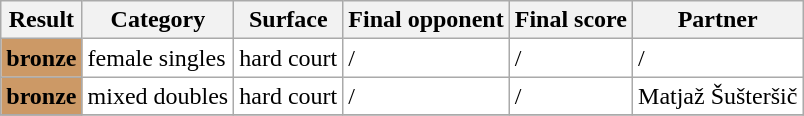<table class=wikitable>
<tr>
<th>Result</th>
<th>Category</th>
<th>Surface</th>
<th>Final opponent</th>
<th>Final score</th>
<th>Partner</th>
</tr>
<tr bgcolor=white>
<th style="background:#c96;"><strong>bronze</strong></th>
<td>female singles</td>
<td>hard court</td>
<td>/</td>
<td>/</td>
<td>/</td>
</tr>
<tr bgcolor=white>
<th style="background:#c96;"><strong>bronze</strong></th>
<td>mixed doubles</td>
<td>hard court</td>
<td>/</td>
<td>/</td>
<td> Matjaž Šušteršič</td>
</tr>
<tr bgcolor=moccasin>
</tr>
</table>
